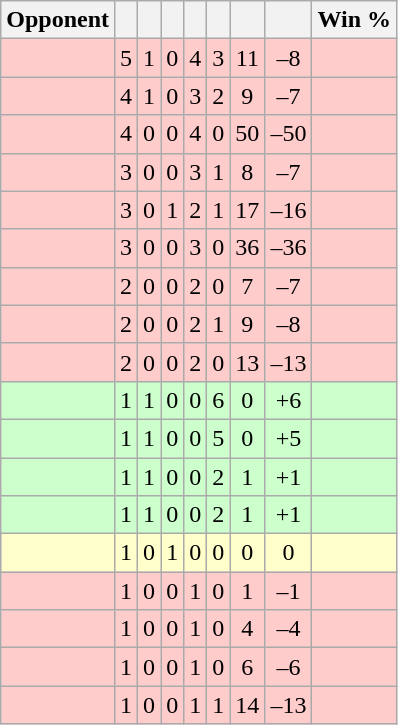<table class="wikitable sortable" style="text-align:center">
<tr>
<th style=;"width:200;">Opponent</th>
<th style=;"width:70;"></th>
<th style=;"width:70;"></th>
<th style=;"width:70;"></th>
<th style=;"width:70;"></th>
<th style=;"width:70;"></th>
<th style=;"width:70;"></th>
<th style=;"width:70;"></th>
<th style=;"width:70;">Win %</th>
</tr>
<tr style="background-color:#fcc;">
<td style="text-align:left;"></td>
<td>5</td>
<td>1</td>
<td>0</td>
<td>4</td>
<td>3</td>
<td>11</td>
<td>–8</td>
<td></td>
</tr>
<tr style="background-color:#fcc;">
<td style="text-align:left;"></td>
<td>4</td>
<td>1</td>
<td>0</td>
<td>3</td>
<td>2</td>
<td>9</td>
<td>–7</td>
<td></td>
</tr>
<tr style="background-color:#fcc;">
<td style="text-align:left;"></td>
<td>4</td>
<td>0</td>
<td>0</td>
<td>4</td>
<td>0</td>
<td>50</td>
<td>–50</td>
<td></td>
</tr>
<tr style="background-color:#fcc;">
<td style="text-align:left;"></td>
<td>3</td>
<td>0</td>
<td>0</td>
<td>3</td>
<td>1</td>
<td>8</td>
<td>–7</td>
<td></td>
</tr>
<tr style="background-color:#fcc;">
<td style="text-align:left;"></td>
<td>3</td>
<td>0</td>
<td>1</td>
<td>2</td>
<td>1</td>
<td>17</td>
<td>–16</td>
<td></td>
</tr>
<tr style="background-color:#fcc;">
<td style="text-align:left;"></td>
<td>3</td>
<td>0</td>
<td>0</td>
<td>3</td>
<td>0</td>
<td>36</td>
<td>–36</td>
<td></td>
</tr>
<tr style="background-color:#fcc;">
<td style="text-align:left;"></td>
<td>2</td>
<td>0</td>
<td>0</td>
<td>2</td>
<td>0</td>
<td>7</td>
<td>–7</td>
<td></td>
</tr>
<tr style="background-color:#fcc;">
<td style="text-align:left;"></td>
<td>2</td>
<td>0</td>
<td>0</td>
<td>2</td>
<td>1</td>
<td>9</td>
<td>–8</td>
<td></td>
</tr>
<tr style="background-color:#fcc;">
<td style="text-align:left;"></td>
<td>2</td>
<td>0</td>
<td>0</td>
<td>2</td>
<td>0</td>
<td>13</td>
<td>–13</td>
<td></td>
</tr>
<tr style="background-color:#cfc;">
<td style="text-align:left;"></td>
<td>1</td>
<td>1</td>
<td>0</td>
<td>0</td>
<td>6</td>
<td>0</td>
<td>+6</td>
<td></td>
</tr>
<tr style="background-color:#cfc;">
<td style="text-align:left;"></td>
<td>1</td>
<td>1</td>
<td>0</td>
<td>0</td>
<td>5</td>
<td>0</td>
<td>+5</td>
<td></td>
</tr>
<tr style="background-color:#cfc;">
<td style="text-align:left;"></td>
<td>1</td>
<td>1</td>
<td>0</td>
<td>0</td>
<td>2</td>
<td>1</td>
<td>+1</td>
<td></td>
</tr>
<tr style="background-color:#cfc;">
<td style="text-align:left;"></td>
<td>1</td>
<td>1</td>
<td>0</td>
<td>0</td>
<td>2</td>
<td>1</td>
<td>+1</td>
<td></td>
</tr>
<tr style="background-color:#ffc;">
<td style="text-align:left;"></td>
<td>1</td>
<td>0</td>
<td>1</td>
<td>0</td>
<td>0</td>
<td>0</td>
<td>0</td>
<td></td>
</tr>
<tr style="background-color:#fcc;">
<td style="text-align:left;"></td>
<td>1</td>
<td>0</td>
<td>0</td>
<td>1</td>
<td>0</td>
<td>1</td>
<td>–1</td>
<td></td>
</tr>
<tr style="background-color:#fcc;">
<td style="text-align:left;"></td>
<td>1</td>
<td>0</td>
<td>0</td>
<td>1</td>
<td>0</td>
<td>4</td>
<td>–4</td>
<td></td>
</tr>
<tr style="background-color:#fcc;">
<td style="text-align:left;"></td>
<td>1</td>
<td>0</td>
<td>0</td>
<td>1</td>
<td>0</td>
<td>6</td>
<td>–6</td>
<td></td>
</tr>
<tr style="background-color:#fcc;">
<td style="text-align:left;"></td>
<td>1</td>
<td>0</td>
<td>0</td>
<td>1</td>
<td>1</td>
<td>14</td>
<td>–13</td>
<td></td>
</tr>
</table>
